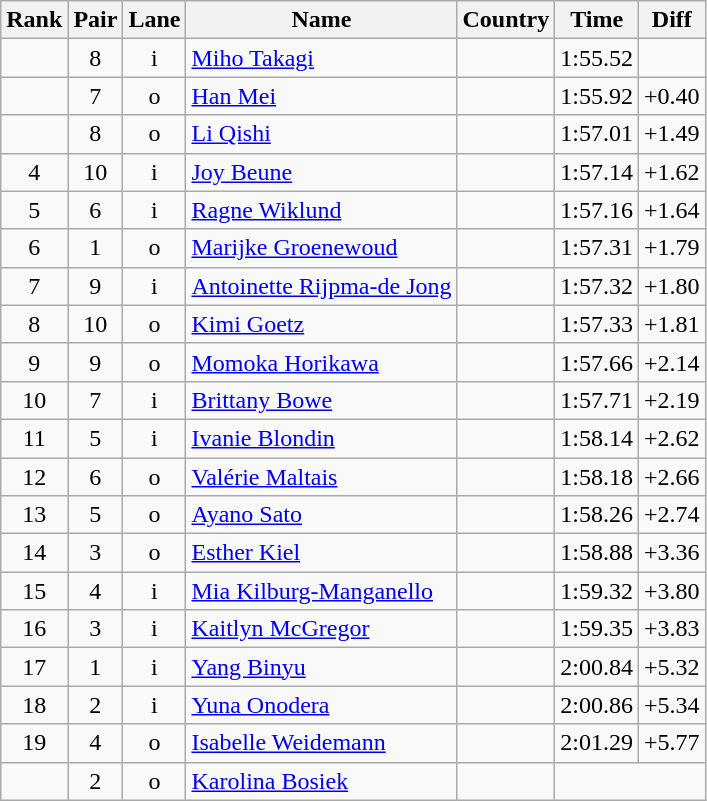<table class="wikitable sortable" style="text-align:center">
<tr>
<th>Rank</th>
<th>Pair</th>
<th>Lane</th>
<th>Name</th>
<th>Country</th>
<th>Time</th>
<th>Diff</th>
</tr>
<tr>
<td></td>
<td>8</td>
<td>i</td>
<td align=left><a href='#'>Miho Takagi</a></td>
<td align=left></td>
<td>1:55.52</td>
<td></td>
</tr>
<tr>
<td></td>
<td>7</td>
<td>o</td>
<td align=left><a href='#'>Han Mei</a></td>
<td align=left></td>
<td>1:55.92</td>
<td>+0.40</td>
</tr>
<tr>
<td></td>
<td>8</td>
<td>o</td>
<td align=left><a href='#'>Li Qishi</a></td>
<td align=left></td>
<td>1:57.01</td>
<td>+1.49</td>
</tr>
<tr>
<td>4</td>
<td>10</td>
<td>i</td>
<td align=left><a href='#'>Joy Beune</a></td>
<td align=left></td>
<td>1:57.14</td>
<td>+1.62</td>
</tr>
<tr>
<td>5</td>
<td>6</td>
<td>i</td>
<td align=left><a href='#'>Ragne Wiklund</a></td>
<td align=left></td>
<td>1:57.16</td>
<td>+1.64</td>
</tr>
<tr>
<td>6</td>
<td>1</td>
<td>o</td>
<td align=left><a href='#'>Marijke Groenewoud</a></td>
<td align=left></td>
<td>1:57.31</td>
<td>+1.79</td>
</tr>
<tr>
<td>7</td>
<td>9</td>
<td>i</td>
<td align=left><a href='#'>Antoinette Rijpma-de Jong</a></td>
<td align=left></td>
<td>1:57.32</td>
<td>+1.80</td>
</tr>
<tr>
<td>8</td>
<td>10</td>
<td>o</td>
<td align=left><a href='#'>Kimi Goetz</a></td>
<td align=left></td>
<td>1:57.33</td>
<td>+1.81</td>
</tr>
<tr>
<td>9</td>
<td>9</td>
<td>o</td>
<td align=left><a href='#'>Momoka Horikawa</a></td>
<td align=left></td>
<td>1:57.66</td>
<td>+2.14</td>
</tr>
<tr>
<td>10</td>
<td>7</td>
<td>i</td>
<td align=left><a href='#'>Brittany Bowe</a></td>
<td align=left></td>
<td>1:57.71</td>
<td>+2.19</td>
</tr>
<tr>
<td>11</td>
<td>5</td>
<td>i</td>
<td align=left><a href='#'>Ivanie Blondin</a></td>
<td align=left></td>
<td>1:58.14</td>
<td>+2.62</td>
</tr>
<tr>
<td>12</td>
<td>6</td>
<td>o</td>
<td align=left><a href='#'>Valérie Maltais</a></td>
<td align=left></td>
<td>1:58.18</td>
<td>+2.66</td>
</tr>
<tr>
<td>13</td>
<td>5</td>
<td>o</td>
<td align=left><a href='#'>Ayano Sato</a></td>
<td align=left></td>
<td>1:58.26</td>
<td>+2.74</td>
</tr>
<tr>
<td>14</td>
<td>3</td>
<td>o</td>
<td align=left><a href='#'>Esther Kiel</a></td>
<td align=left></td>
<td>1:58.88</td>
<td>+3.36</td>
</tr>
<tr>
<td>15</td>
<td>4</td>
<td>i</td>
<td align=left><a href='#'>Mia Kilburg-Manganello</a></td>
<td align=left></td>
<td>1:59.32</td>
<td>+3.80</td>
</tr>
<tr>
<td>16</td>
<td>3</td>
<td>i</td>
<td align=left><a href='#'>Kaitlyn McGregor</a></td>
<td align=left></td>
<td>1:59.35</td>
<td>+3.83</td>
</tr>
<tr>
<td>17</td>
<td>1</td>
<td>i</td>
<td align=left><a href='#'>Yang Binyu</a></td>
<td align=left></td>
<td>2:00.84</td>
<td>+5.32</td>
</tr>
<tr>
<td>18</td>
<td>2</td>
<td>i</td>
<td align=left><a href='#'>Yuna Onodera</a></td>
<td align=left></td>
<td>2:00.86</td>
<td>+5.34</td>
</tr>
<tr>
<td>19</td>
<td>4</td>
<td>o</td>
<td align=left><a href='#'>Isabelle Weidemann</a></td>
<td align=left></td>
<td>2:01.29</td>
<td>+5.77</td>
</tr>
<tr>
<td></td>
<td>2</td>
<td>o</td>
<td align=left><a href='#'>Karolina Bosiek</a></td>
<td align=left></td>
<td colspan=2></td>
</tr>
</table>
